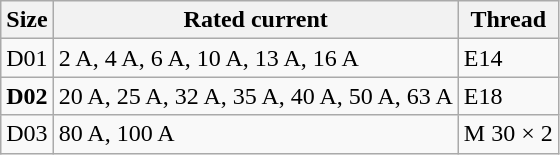<table class="wikitable">
<tr>
<th>Size</th>
<th>Rated current</th>
<th>Thread</th>
</tr>
<tr>
<td>D01</td>
<td>2 A, 4 A, 6 A, 10 A, 13 A, 16 A</td>
<td>E14</td>
</tr>
<tr>
<td><strong>D02</strong></td>
<td>20 A, 25 A, 32 A, 35 A, 40 A, 50 A, 63 A</td>
<td>E18</td>
</tr>
<tr>
<td>D03</td>
<td>80 A, 100 A</td>
<td>M 30 × 2</td>
</tr>
</table>
